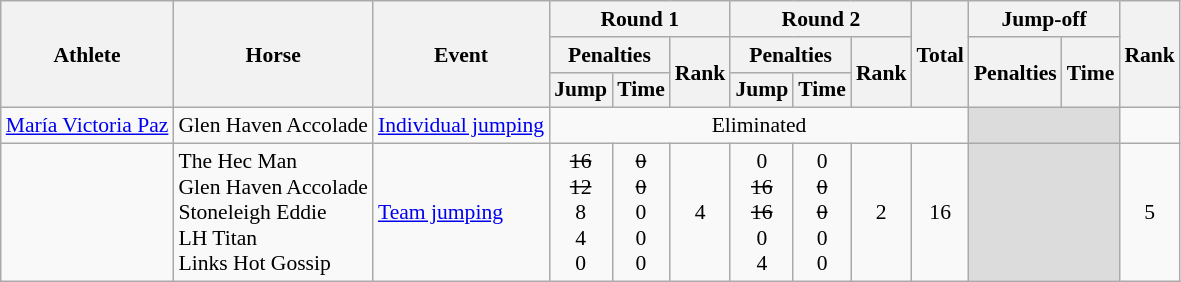<table class="wikitable" border="1" style="font-size:90%">
<tr>
<th rowspan=3>Athlete</th>
<th rowspan=3>Horse</th>
<th rowspan=3>Event</th>
<th colspan=3>Round 1</th>
<th colspan=3>Round 2</th>
<th rowspan=3>Total</th>
<th colspan=2>Jump-off</th>
<th rowspan=3>Rank</th>
</tr>
<tr>
<th colspan=2>Penalties</th>
<th rowspan=2>Rank</th>
<th colspan=2>Penalties</th>
<th rowspan=2>Rank</th>
<th rowspan=2>Penalties</th>
<th rowspan=2>Time</th>
</tr>
<tr>
<th>Jump</th>
<th>Time</th>
<th>Jump</th>
<th>Time</th>
</tr>
<tr>
<td><a href='#'>María Victoria Paz</a></td>
<td>Glen Haven Accolade</td>
<td><a href='#'>Individual jumping</a></td>
<td align=center colspan=7>Eliminated</td>
<td colspan=2 bgcolor=#DCDCDC></td>
<td align=center></td>
</tr>
<tr>
<td><br><br><br><br></td>
<td>The Hec Man<br>Glen Haven Accolade<br>Stoneleigh Eddie<br>LH Titan<br>Links Hot Gossip</td>
<td><a href='#'>Team jumping</a></td>
<td align=center><s>16</s><br><s>12</s><br>8<br>4<br>0</td>
<td align=center><s>0</s><br><s>0</s><br>0<br>0<br>0</td>
<td align=center>4</td>
<td align=center>0<br><s>16</s><br><s>16</s><br>0<br>4</td>
<td align=center>0<br><s>0</s><br><s>0</s><br>0<br>0</td>
<td align=center>2</td>
<td align=center>16</td>
<td colspan=2 bgcolor=#DCDCDC></td>
<td align=center>5</td>
</tr>
</table>
